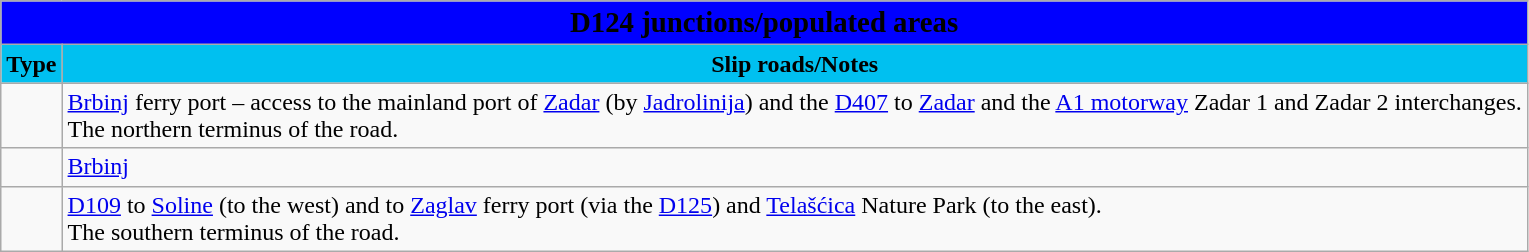<table class="wikitable">
<tr>
<td colspan=2 bgcolor=blue align=center style=margin-top:15><span><big><strong>D124 junctions/populated areas</strong></big></span></td>
</tr>
<tr>
<td align=center bgcolor=00c0f0><strong>Type</strong></td>
<td align=center bgcolor=00c0f0><strong>Slip roads/Notes</strong></td>
</tr>
<tr>
<td></td>
<td><a href='#'>Brbinj</a> ferry port – access to the mainland port of <a href='#'>Zadar</a> (by <a href='#'>Jadrolinija</a>) and the <a href='#'>D407</a> to <a href='#'>Zadar</a> and the <a href='#'>A1 motorway</a> Zadar 1 and Zadar 2 interchanges.<br>The northern terminus of the road.</td>
</tr>
<tr>
<td></td>
<td><a href='#'>Brbinj</a></td>
</tr>
<tr>
<td></td>
<td> <a href='#'>D109</a> to <a href='#'>Soline</a> (to the west) and to <a href='#'>Zaglav</a> ferry port (via the <a href='#'>D125</a>) and <a href='#'>Telašćica</a> Nature Park (to the east).<br>The southern terminus of the road.</td>
</tr>
</table>
